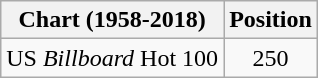<table class="wikitable plainrowheaders">
<tr>
<th>Chart (1958-2018)</th>
<th>Position</th>
</tr>
<tr>
<td>US <em>Billboard</em> Hot 100</td>
<td style="text-align:center;">250</td>
</tr>
</table>
